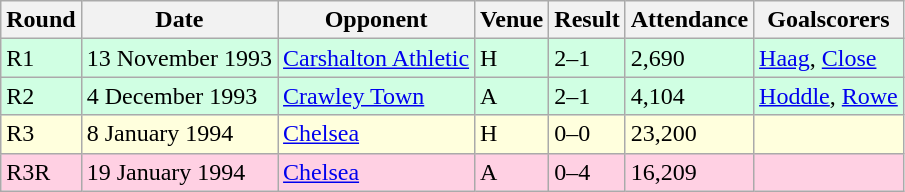<table class="wikitable">
<tr>
<th>Round</th>
<th>Date</th>
<th>Opponent</th>
<th>Venue</th>
<th>Result</th>
<th>Attendance</th>
<th>Goalscorers</th>
</tr>
<tr style="background-color: #d0ffe3;">
<td>R1</td>
<td>13 November 1993</td>
<td><a href='#'>Carshalton Athletic</a></td>
<td>H</td>
<td>2–1</td>
<td>2,690</td>
<td><a href='#'>Haag</a>, <a href='#'>Close</a></td>
</tr>
<tr style="background-color: #d0ffe3;">
<td>R2</td>
<td>4 December 1993</td>
<td><a href='#'>Crawley Town</a></td>
<td>A</td>
<td>2–1</td>
<td>4,104</td>
<td><a href='#'>Hoddle</a>, <a href='#'>Rowe</a></td>
</tr>
<tr style="background-color: #ffffdd;">
<td>R3</td>
<td>8 January 1994</td>
<td><a href='#'>Chelsea</a></td>
<td>H</td>
<td>0–0</td>
<td>23,200</td>
<td></td>
</tr>
<tr style="background-color: #ffd0e3;">
<td>R3R</td>
<td>19 January 1994</td>
<td><a href='#'>Chelsea</a></td>
<td>A</td>
<td>0–4</td>
<td>16,209</td>
<td></td>
</tr>
</table>
